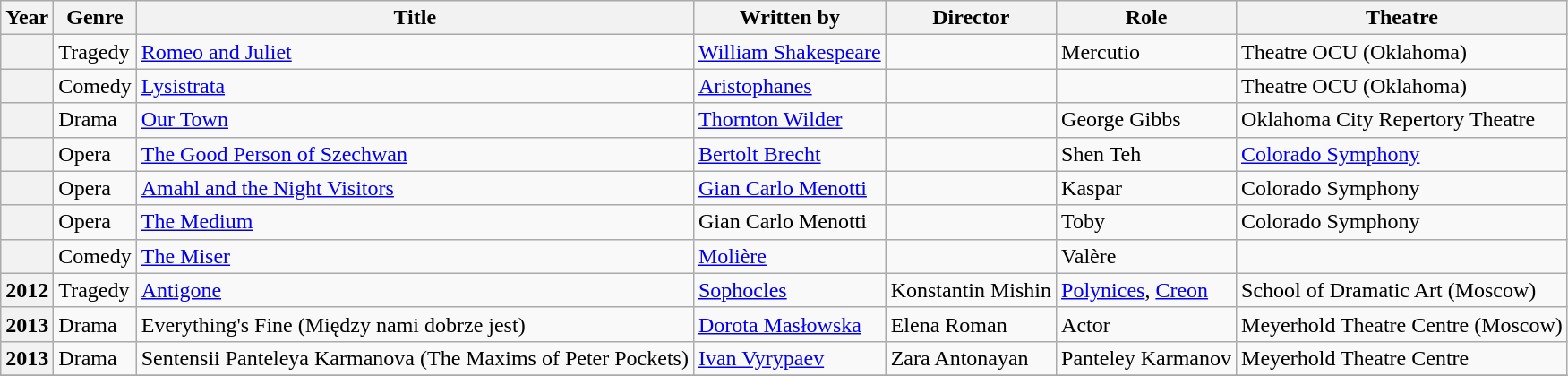<table class="wikitable sortable">
<tr>
<th>Year</th>
<th>Genre</th>
<th>Title</th>
<th>Written by</th>
<th>Director</th>
<th>Role</th>
<th>Theatre</th>
</tr>
<tr>
<th></th>
<td>Tragedy</td>
<td><a href='#'>Romeo and Juliet</a></td>
<td><a href='#'>William Shakespeare</a></td>
<td></td>
<td>Mercutio</td>
<td>Theatre OCU (Oklahoma)</td>
</tr>
<tr>
<th></th>
<td>Comedy</td>
<td><a href='#'>Lysistrata</a></td>
<td><a href='#'>Aristophanes</a></td>
<td></td>
<td></td>
<td>Theatre OCU (Oklahoma)</td>
</tr>
<tr>
<th></th>
<td>Drama</td>
<td><a href='#'>Our Town</a></td>
<td><a href='#'>Thornton Wilder</a></td>
<td></td>
<td>George Gibbs</td>
<td>Oklahoma City Repertory Theatre</td>
</tr>
<tr>
<th></th>
<td>Opera</td>
<td><a href='#'>The Good Person of Szechwan</a></td>
<td><a href='#'>Bertolt Brecht</a></td>
<td></td>
<td>Shen Teh</td>
<td><a href='#'>Colorado Symphony</a></td>
</tr>
<tr>
<th></th>
<td>Opera</td>
<td><a href='#'>Amahl and the Night Visitors</a></td>
<td><a href='#'>Gian Carlo Menotti</a></td>
<td></td>
<td>Kaspar</td>
<td>Colorado Symphony</td>
</tr>
<tr>
<th></th>
<td>Opera</td>
<td><a href='#'>The Medium</a></td>
<td>Gian Carlo Menotti</td>
<td></td>
<td>Toby</td>
<td>Colorado Symphony</td>
</tr>
<tr>
<th></th>
<td>Comedy</td>
<td><a href='#'>The Miser</a></td>
<td><a href='#'>Molière</a></td>
<td></td>
<td>Valère</td>
<td></td>
</tr>
<tr>
<th>2012</th>
<td>Tragedy</td>
<td><a href='#'>Antigone</a></td>
<td><a href='#'>Sophocles</a></td>
<td>Konstantin Mishin</td>
<td><a href='#'>Polynices</a>, <a href='#'>Creon</a></td>
<td>School of Dramatic Art (Moscow)</td>
</tr>
<tr>
<th>2013</th>
<td>Drama</td>
<td>Everything's Fine (Między nami dobrze jest)</td>
<td><a href='#'>Dorota Masłowska</a></td>
<td>Elena Roman</td>
<td>Actor</td>
<td>Meyerhold Theatre Centre (Moscow)</td>
</tr>
<tr>
<th>2013</th>
<td>Drama</td>
<td>Sentensii Panteleya Karmanova (The Maxims of Peter Pockets)</td>
<td><a href='#'>Ivan Vyrypaev</a></td>
<td>Zara Antonayan</td>
<td>Panteley Karmanov</td>
<td>Meyerhold Theatre Centre</td>
</tr>
<tr>
</tr>
</table>
